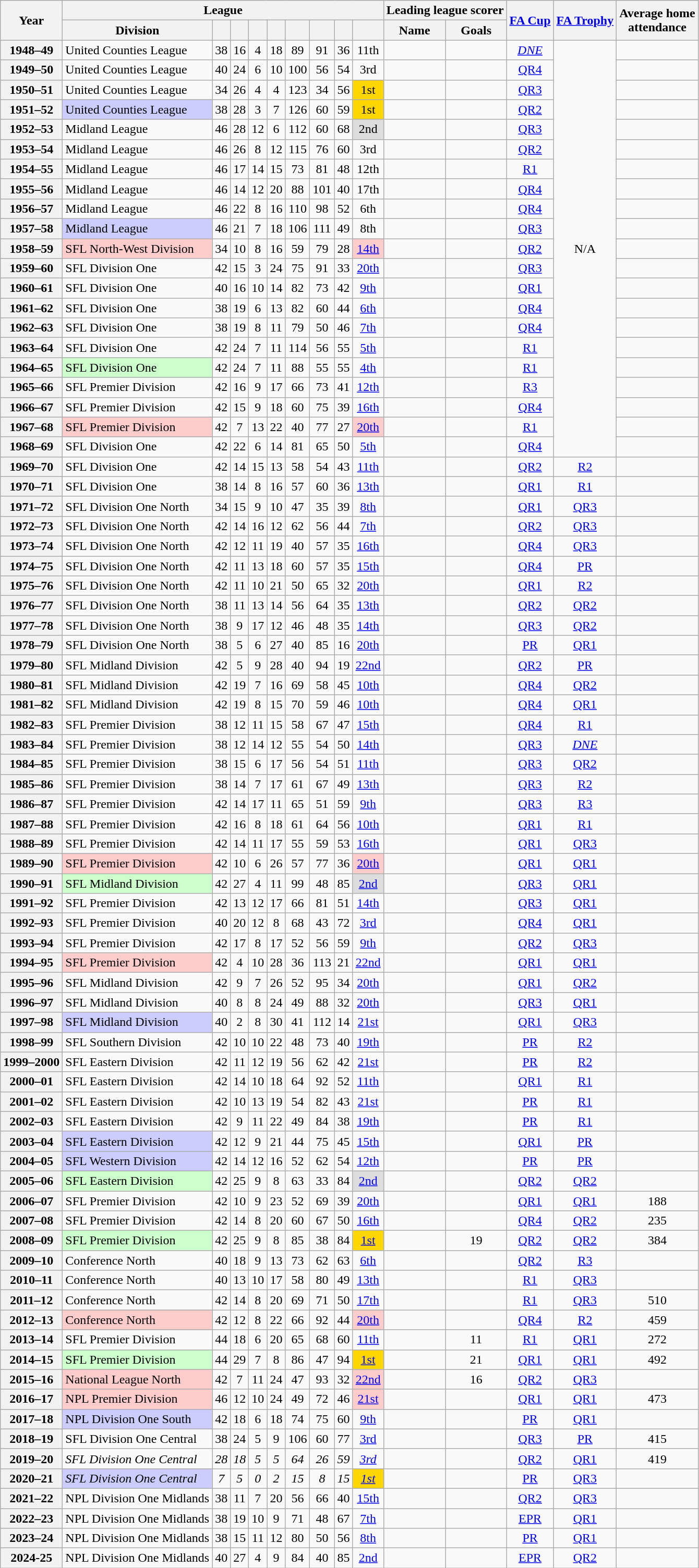<table class="wikitable plainrowheaders sortable" style="text-align:center;">
<tr>
<th scope=col rowspan=2>Year</th>
<th scope=col colspan=9>League</th>
<th scope=col colspan=2>Leading league scorer</th>
<th scope=col rowspan=2><a href='#'>FA Cup</a></th>
<th scope=col rowspan=2><a href='#'>FA Trophy</a></th>
<th scope=col rowspan=2>Average home<br>attendance</th>
</tr>
<tr>
<th scope=col>Division</th>
<th scope=col></th>
<th scope=col></th>
<th scope=col></th>
<th scope=col></th>
<th scope=col></th>
<th scope=col></th>
<th scope=col></th>
<th scope=col></th>
<th scope=col>Name</th>
<th scope=col>Goals</th>
</tr>
<tr>
<th scope=row>1948–49</th>
<td align=left>United Counties League</td>
<td>38</td>
<td>16</td>
<td>4</td>
<td>18</td>
<td>89</td>
<td>91</td>
<td>36</td>
<td>11th</td>
<td align=left></td>
<td></td>
<td><a href='#'><em>DNE</em></a></td>
<td rowspan=21>N/A</td>
<td></td>
</tr>
<tr>
<th scope=row>1949–50</th>
<td align=left>United Counties League</td>
<td>40</td>
<td>24</td>
<td>6</td>
<td>10</td>
<td>100</td>
<td>56</td>
<td>54</td>
<td>3rd</td>
<td align=left></td>
<td></td>
<td><a href='#'>QR4</a></td>
<td></td>
</tr>
<tr>
<th scope=row>1950–51</th>
<td align=left>United Counties League</td>
<td>34</td>
<td>26</td>
<td>4</td>
<td>4</td>
<td>123</td>
<td>34</td>
<td>56</td>
<td bgcolor=gold>1st</td>
<td align=left></td>
<td></td>
<td><a href='#'>QR3</a></td>
<td></td>
</tr>
<tr>
<th scope=row>1951–52</th>
<td align=left bgcolor=#ccf>United Counties League </td>
<td>38</td>
<td>28</td>
<td>3</td>
<td>7</td>
<td>126</td>
<td>60</td>
<td>59</td>
<td bgcolor=gold>1st</td>
<td align=left></td>
<td></td>
<td><a href='#'>QR2</a></td>
<td></td>
</tr>
<tr>
<th scope=row>1952–53</th>
<td align=left>Midland League</td>
<td>46</td>
<td>28</td>
<td>12</td>
<td>6</td>
<td>112</td>
<td>60</td>
<td>68</td>
<td bgcolor=#ddd>2nd</td>
<td align=left></td>
<td></td>
<td><a href='#'>QR3</a></td>
<td></td>
</tr>
<tr>
<th scope=row>1953–54</th>
<td align=left>Midland League</td>
<td>46</td>
<td>26</td>
<td>8</td>
<td>12</td>
<td>115</td>
<td>76</td>
<td>60</td>
<td>3rd</td>
<td align=left></td>
<td></td>
<td><a href='#'>QR2</a></td>
<td></td>
</tr>
<tr>
<th scope=row>1954–55</th>
<td align=left>Midland League</td>
<td>46</td>
<td>17</td>
<td>14</td>
<td>15</td>
<td>73</td>
<td>81</td>
<td>48</td>
<td>12th</td>
<td align=left></td>
<td></td>
<td><a href='#'>R1</a></td>
<td></td>
</tr>
<tr>
<th scope=row>1955–56</th>
<td align=left>Midland League</td>
<td>46</td>
<td>14</td>
<td>12</td>
<td>20</td>
<td>88</td>
<td>101</td>
<td>40</td>
<td>17th</td>
<td align=left></td>
<td></td>
<td><a href='#'>QR4</a></td>
<td></td>
</tr>
<tr>
<th scope=row>1956–57</th>
<td align=left>Midland League</td>
<td>46</td>
<td>22</td>
<td>8</td>
<td>16</td>
<td>110</td>
<td>98</td>
<td>52</td>
<td>6th</td>
<td align=left></td>
<td></td>
<td><a href='#'>QR4</a></td>
<td></td>
</tr>
<tr>
<th scope=row>1957–58</th>
<td align=left bgcolor=#ccf>Midland League </td>
<td>46</td>
<td>21</td>
<td>7</td>
<td>18</td>
<td>106</td>
<td>111</td>
<td>49</td>
<td>8th</td>
<td align=left></td>
<td></td>
<td><a href='#'>QR3</a></td>
<td></td>
</tr>
<tr>
<th scope=row>1958–59</th>
<td align=left bgcolor=#fcc>SFL North-West Division </td>
<td>34</td>
<td>10</td>
<td>8</td>
<td>16</td>
<td>59</td>
<td>79</td>
<td>28</td>
<td bgcolor=#fcc><a href='#'>14th</a></td>
<td align=left></td>
<td></td>
<td><a href='#'>QR2</a></td>
<td></td>
</tr>
<tr>
<th scope=row>1959–60</th>
<td align=left>SFL Division One</td>
<td>42</td>
<td>15</td>
<td>3</td>
<td>24</td>
<td>75</td>
<td>91</td>
<td>33</td>
<td><a href='#'>20th</a></td>
<td align=left></td>
<td></td>
<td><a href='#'>QR3</a></td>
<td></td>
</tr>
<tr>
<th scope=row>1960–61</th>
<td align=left>SFL Division One</td>
<td>40</td>
<td>16</td>
<td>10</td>
<td>14</td>
<td>82</td>
<td>73</td>
<td>42</td>
<td><a href='#'>9th</a></td>
<td align=left></td>
<td></td>
<td><a href='#'>QR1</a></td>
<td></td>
</tr>
<tr>
<th scope=row>1961–62</th>
<td align=left>SFL Division One</td>
<td>38</td>
<td>19</td>
<td>6</td>
<td>13</td>
<td>82</td>
<td>60</td>
<td>44</td>
<td><a href='#'>6th</a></td>
<td align=left></td>
<td></td>
<td><a href='#'>QR4</a></td>
<td></td>
</tr>
<tr>
<th scope=row>1962–63</th>
<td align=left>SFL Division One</td>
<td>38</td>
<td>19</td>
<td>8</td>
<td>11</td>
<td>79</td>
<td>50</td>
<td>46</td>
<td><a href='#'>7th</a></td>
<td align=left></td>
<td></td>
<td><a href='#'>QR4</a></td>
<td></td>
</tr>
<tr>
<th scope=row>1963–64</th>
<td align=left>SFL Division One</td>
<td>42</td>
<td>24</td>
<td>7</td>
<td>11</td>
<td>114</td>
<td>56</td>
<td>55</td>
<td><a href='#'>5th</a></td>
<td align=left></td>
<td></td>
<td><a href='#'>R1</a></td>
<td></td>
</tr>
<tr>
<th scope=row>1964–65</th>
<td align=left bgcolor=#cfc>SFL Division One </td>
<td>42</td>
<td>24</td>
<td>7</td>
<td>11</td>
<td>88</td>
<td>55</td>
<td>55</td>
<td><a href='#'>4th</a></td>
<td align=left></td>
<td></td>
<td><a href='#'>R1</a></td>
<td></td>
</tr>
<tr>
<th scope=row>1965–66</th>
<td align=left>SFL Premier Division</td>
<td>42</td>
<td>16</td>
<td>9</td>
<td>17</td>
<td>66</td>
<td>73</td>
<td>41</td>
<td><a href='#'>12th</a></td>
<td align=left></td>
<td></td>
<td><a href='#'>R3</a></td>
<td></td>
</tr>
<tr>
<th scope=row>1966–67</th>
<td align=left>SFL Premier Division</td>
<td>42</td>
<td>15</td>
<td>9</td>
<td>18</td>
<td>60</td>
<td>75</td>
<td>39</td>
<td><a href='#'>16th</a></td>
<td align=left></td>
<td></td>
<td><a href='#'>QR4</a></td>
<td></td>
</tr>
<tr>
<th scope=row>1967–68</th>
<td align=left bgcolor=#fcc>SFL Premier Division </td>
<td>42</td>
<td>7</td>
<td>13</td>
<td>22</td>
<td>40</td>
<td>77</td>
<td>27</td>
<td bgcolor=#fcc><a href='#'>20th</a></td>
<td align=left></td>
<td></td>
<td><a href='#'>R1</a></td>
<td></td>
</tr>
<tr>
<th scope=row>1968–69</th>
<td align=left>SFL Division One</td>
<td>42</td>
<td>22</td>
<td>6</td>
<td>14</td>
<td>81</td>
<td>65</td>
<td>50</td>
<td><a href='#'>5th</a></td>
<td align=left></td>
<td></td>
<td><a href='#'>QR4</a></td>
<td></td>
</tr>
<tr>
<th scope=row>1969–70</th>
<td align=left>SFL Division One</td>
<td>42</td>
<td>14</td>
<td>15</td>
<td>13</td>
<td>58</td>
<td>54</td>
<td>43</td>
<td><a href='#'>11th</a></td>
<td align=left></td>
<td></td>
<td><a href='#'>QR2</a></td>
<td><a href='#'>R2</a></td>
<td></td>
</tr>
<tr>
<th scope=row>1970–71</th>
<td align=left>SFL Division One</td>
<td>38</td>
<td>14</td>
<td>8</td>
<td>16</td>
<td>57</td>
<td>60</td>
<td>36</td>
<td><a href='#'>13th</a></td>
<td align=left></td>
<td></td>
<td><a href='#'>QR1</a></td>
<td><a href='#'>R1</a></td>
<td></td>
</tr>
<tr>
<th scope=row>1971–72</th>
<td align=left>SFL Division One North</td>
<td>34</td>
<td>15</td>
<td>9</td>
<td>10</td>
<td>47</td>
<td>35</td>
<td>39</td>
<td><a href='#'>8th</a></td>
<td align=left></td>
<td></td>
<td><a href='#'>QR1</a></td>
<td><a href='#'>QR3</a></td>
<td></td>
</tr>
<tr>
<th scope=row>1972–73</th>
<td align=left>SFL Division One North</td>
<td>42</td>
<td>14</td>
<td>16</td>
<td>12</td>
<td>62</td>
<td>56</td>
<td>44</td>
<td><a href='#'>7th</a></td>
<td align=left></td>
<td></td>
<td><a href='#'>QR2</a></td>
<td><a href='#'>QR3</a></td>
<td></td>
</tr>
<tr>
<th scope=row>1973–74</th>
<td align=left>SFL Division One North</td>
<td>42</td>
<td>12</td>
<td>11</td>
<td>19</td>
<td>40</td>
<td>57</td>
<td>35</td>
<td><a href='#'>16th</a></td>
<td align=left></td>
<td></td>
<td><a href='#'>QR4</a></td>
<td><a href='#'>QR3</a></td>
<td></td>
</tr>
<tr>
<th scope=row>1974–75</th>
<td align=left>SFL Division One North</td>
<td>42</td>
<td>11</td>
<td>13</td>
<td>18</td>
<td>60</td>
<td>57</td>
<td>35</td>
<td><a href='#'>15th</a></td>
<td align=left></td>
<td></td>
<td><a href='#'>QR4</a></td>
<td><a href='#'>PR</a></td>
<td></td>
</tr>
<tr>
<th scope=row>1975–76</th>
<td align=left>SFL Division One North</td>
<td>42</td>
<td>11</td>
<td>10</td>
<td>21</td>
<td>50</td>
<td>65</td>
<td>32</td>
<td><a href='#'>20th</a></td>
<td align=left></td>
<td></td>
<td><a href='#'>QR1</a></td>
<td><a href='#'>R2</a></td>
<td></td>
</tr>
<tr>
<th scope=row>1976–77</th>
<td align=left>SFL Division One North</td>
<td>38</td>
<td>11</td>
<td>13</td>
<td>14</td>
<td>56</td>
<td>64</td>
<td>35</td>
<td><a href='#'>13th</a></td>
<td align=left></td>
<td></td>
<td><a href='#'>QR2</a></td>
<td><a href='#'>QR2</a></td>
<td></td>
</tr>
<tr>
<th scope=row>1977–78</th>
<td align=left>SFL Division One North</td>
<td>38</td>
<td>9</td>
<td>17</td>
<td>12</td>
<td>46</td>
<td>48</td>
<td>35</td>
<td><a href='#'>14th</a></td>
<td align=left></td>
<td></td>
<td><a href='#'>QR3</a></td>
<td><a href='#'>QR2</a></td>
<td></td>
</tr>
<tr>
<th scope=row>1978–79</th>
<td align=left>SFL Division One North</td>
<td>38</td>
<td>5</td>
<td>6</td>
<td>27</td>
<td>40</td>
<td>85</td>
<td>16</td>
<td><a href='#'>20th</a></td>
<td align=left></td>
<td></td>
<td><a href='#'>PR</a></td>
<td><a href='#'>QR1</a></td>
<td></td>
</tr>
<tr>
<th scope=row>1979–80</th>
<td align=left>SFL Midland Division</td>
<td>42</td>
<td>5</td>
<td>9</td>
<td>28</td>
<td>40</td>
<td>94</td>
<td>19</td>
<td><a href='#'>22nd</a></td>
<td align=left></td>
<td></td>
<td><a href='#'>QR2</a></td>
<td><a href='#'>PR</a></td>
<td></td>
</tr>
<tr>
<th scope=row>1980–81</th>
<td align=left>SFL Midland Division</td>
<td>42</td>
<td>19</td>
<td>7</td>
<td>16</td>
<td>69</td>
<td>58</td>
<td>45</td>
<td><a href='#'>10th</a></td>
<td align=left></td>
<td></td>
<td><a href='#'>QR4</a></td>
<td><a href='#'>QR2</a></td>
<td></td>
</tr>
<tr>
<th scope=row>1981–82</th>
<td align=left>SFL Midland Division</td>
<td>42</td>
<td>19</td>
<td>8</td>
<td>15</td>
<td>70</td>
<td>59</td>
<td>46</td>
<td><a href='#'>10th</a></td>
<td align=left></td>
<td></td>
<td><a href='#'>QR4</a></td>
<td><a href='#'>QR1</a></td>
<td></td>
</tr>
<tr>
<th scope=row>1982–83</th>
<td align=left>SFL Premier Division</td>
<td>38</td>
<td>12</td>
<td>11</td>
<td>15</td>
<td>58</td>
<td>67</td>
<td>47</td>
<td><a href='#'>15th</a></td>
<td align=left></td>
<td></td>
<td><a href='#'>QR4</a></td>
<td><a href='#'>R1</a></td>
<td></td>
</tr>
<tr>
<th scope=row>1983–84</th>
<td align=left>SFL Premier Division</td>
<td>38</td>
<td>12</td>
<td>14</td>
<td>12</td>
<td>55</td>
<td>54</td>
<td>50</td>
<td><a href='#'>14th</a></td>
<td align=left></td>
<td></td>
<td><a href='#'>QR3</a></td>
<td><a href='#'><em>DNE</em></a></td>
<td></td>
</tr>
<tr>
<th scope=row>1984–85</th>
<td align=left>SFL Premier Division</td>
<td>38</td>
<td>15</td>
<td>6</td>
<td>17</td>
<td>56</td>
<td>54</td>
<td>51</td>
<td><a href='#'>11th</a></td>
<td align=left></td>
<td></td>
<td><a href='#'>QR3</a></td>
<td><a href='#'>QR2</a></td>
<td></td>
</tr>
<tr>
<th scope=row>1985–86</th>
<td align=left>SFL Premier Division</td>
<td>38</td>
<td>14</td>
<td>7</td>
<td>17</td>
<td>61</td>
<td>67</td>
<td>49</td>
<td><a href='#'>13th</a></td>
<td align=left></td>
<td></td>
<td><a href='#'>QR3</a></td>
<td><a href='#'>R2</a></td>
<td></td>
</tr>
<tr>
<th scope=row>1986–87</th>
<td align=left>SFL Premier Division</td>
<td>42</td>
<td>14</td>
<td>17</td>
<td>11</td>
<td>65</td>
<td>51</td>
<td>59</td>
<td><a href='#'>9th</a></td>
<td align=left></td>
<td></td>
<td><a href='#'>QR3</a></td>
<td><a href='#'>R3</a></td>
<td></td>
</tr>
<tr>
<th scope=row>1987–88</th>
<td align=left>SFL Premier Division</td>
<td>42</td>
<td>16</td>
<td>8</td>
<td>18</td>
<td>61</td>
<td>64</td>
<td>56</td>
<td><a href='#'>10th</a></td>
<td align=left></td>
<td></td>
<td><a href='#'>QR1</a></td>
<td><a href='#'>R1</a></td>
<td></td>
</tr>
<tr>
<th scope=row>1988–89</th>
<td align=left>SFL Premier Division</td>
<td>42</td>
<td>14</td>
<td>11</td>
<td>17</td>
<td>55</td>
<td>59</td>
<td>53</td>
<td><a href='#'>16th</a></td>
<td align=left></td>
<td></td>
<td><a href='#'>QR1</a></td>
<td><a href='#'>QR3</a></td>
<td></td>
</tr>
<tr>
<th scope=row>1989–90</th>
<td align=left bgcolor=#fcc>SFL Premier Division </td>
<td>42</td>
<td>10</td>
<td>6</td>
<td>26</td>
<td>57</td>
<td>77</td>
<td>36</td>
<td bgcolor=#fcc><a href='#'>20th</a></td>
<td align=left></td>
<td></td>
<td><a href='#'>QR1</a></td>
<td><a href='#'>QR1</a></td>
<td></td>
</tr>
<tr>
<th scope=row>1990–91</th>
<td align=left bgcolor=#cfc>SFL Midland Division </td>
<td>42</td>
<td>27</td>
<td>4</td>
<td>11</td>
<td>99</td>
<td>48</td>
<td>85</td>
<td bgcolor=#ddd><a href='#'>2nd</a></td>
<td align=left></td>
<td></td>
<td><a href='#'>QR3</a></td>
<td><a href='#'>QR1</a></td>
<td></td>
</tr>
<tr>
<th scope=row>1991–92</th>
<td align=left>SFL Premier Division</td>
<td>42</td>
<td>13</td>
<td>12</td>
<td>17</td>
<td>66</td>
<td>81</td>
<td>51</td>
<td><a href='#'>14th</a></td>
<td align=left></td>
<td></td>
<td><a href='#'>QR3</a></td>
<td><a href='#'>QR1</a></td>
<td></td>
</tr>
<tr>
<th scope=row>1992–93</th>
<td align=left>SFL Premier Division</td>
<td>40</td>
<td>20</td>
<td>12</td>
<td>8</td>
<td>68</td>
<td>43</td>
<td>72</td>
<td><a href='#'>3rd</a></td>
<td align=left></td>
<td></td>
<td><a href='#'>QR4</a></td>
<td><a href='#'>QR1</a></td>
<td></td>
</tr>
<tr>
<th scope=row>1993–94</th>
<td align=left>SFL Premier Division</td>
<td>42</td>
<td>17</td>
<td>8</td>
<td>17</td>
<td>52</td>
<td>56</td>
<td>59</td>
<td><a href='#'>9th</a></td>
<td align=left></td>
<td></td>
<td><a href='#'>QR2</a></td>
<td><a href='#'>QR3</a></td>
<td></td>
</tr>
<tr>
<th scope=row>1994–95</th>
<td align=left bgcolor=#fcc>SFL Premier Division </td>
<td>42</td>
<td>4</td>
<td>10</td>
<td>28</td>
<td>36</td>
<td>113</td>
<td>21</td>
<td><a href='#'>22nd</a></td>
<td align=left></td>
<td></td>
<td><a href='#'>QR1</a></td>
<td><a href='#'>QR1</a></td>
<td></td>
</tr>
<tr>
<th scope=row>1995–96</th>
<td align=left>SFL Midland Division</td>
<td>42</td>
<td>9</td>
<td>7</td>
<td>26</td>
<td>52</td>
<td>95</td>
<td>34</td>
<td><a href='#'>20th</a></td>
<td align=left></td>
<td></td>
<td><a href='#'>QR1</a></td>
<td><a href='#'>QR2</a></td>
<td></td>
</tr>
<tr>
<th scope=row>1996–97</th>
<td align=left>SFL Midland Division</td>
<td>40</td>
<td>8</td>
<td>8</td>
<td>24</td>
<td>49</td>
<td>88</td>
<td>32</td>
<td><a href='#'>20th</a></td>
<td align=left></td>
<td></td>
<td><a href='#'>QR3</a></td>
<td><a href='#'>QR1</a></td>
<td></td>
</tr>
<tr>
<th scope=row>1997–98</th>
<td align=left bgcolor=#ccf>SFL Midland Division </td>
<td>40</td>
<td>2</td>
<td>8</td>
<td>30</td>
<td>41</td>
<td>112</td>
<td>14</td>
<td><a href='#'>21st</a></td>
<td align=left></td>
<td></td>
<td><a href='#'>QR1</a></td>
<td><a href='#'>QR3</a></td>
<td></td>
</tr>
<tr>
<th scope=row>1998–99</th>
<td align=left>SFL Southern Division</td>
<td>42</td>
<td>10</td>
<td>10</td>
<td>22</td>
<td>48</td>
<td>73</td>
<td>40</td>
<td><a href='#'>19th</a></td>
<td align=left></td>
<td></td>
<td><a href='#'>PR</a></td>
<td><a href='#'>R2</a></td>
<td></td>
</tr>
<tr>
<th scope=row>1999–2000</th>
<td align=left>SFL Eastern Division</td>
<td>42</td>
<td>11</td>
<td>12</td>
<td>19</td>
<td>56</td>
<td>62</td>
<td>42</td>
<td><a href='#'>21st</a></td>
<td align=left></td>
<td></td>
<td><a href='#'>PR</a></td>
<td><a href='#'>R2</a></td>
<td></td>
</tr>
<tr>
<th scope=row>2000–01</th>
<td align=left>SFL Eastern Division</td>
<td>42</td>
<td>14</td>
<td>10</td>
<td>18</td>
<td>64</td>
<td>92</td>
<td>52</td>
<td><a href='#'>11th</a></td>
<td align=left></td>
<td></td>
<td><a href='#'>QR1</a></td>
<td><a href='#'>R1</a></td>
<td></td>
</tr>
<tr>
<th scope=row>2001–02</th>
<td align=left>SFL Eastern Division</td>
<td>42</td>
<td>10</td>
<td>13</td>
<td>19</td>
<td>54</td>
<td>82</td>
<td>43</td>
<td><a href='#'>21st</a></td>
<td align=left></td>
<td></td>
<td><a href='#'>PR</a></td>
<td><a href='#'>R1</a></td>
<td></td>
</tr>
<tr>
<th scope=row>2002–03</th>
<td align=left>SFL Eastern Division</td>
<td>42</td>
<td>9</td>
<td>11</td>
<td>22</td>
<td>49</td>
<td>84</td>
<td>38</td>
<td><a href='#'>19th</a></td>
<td align=left></td>
<td></td>
<td><a href='#'>PR</a></td>
<td><a href='#'>R1</a></td>
<td></td>
</tr>
<tr>
<th scope=row>2003–04</th>
<td align=left bgcolor=#ccf>SFL Eastern Division </td>
<td>42</td>
<td>12</td>
<td>9</td>
<td>21</td>
<td>44</td>
<td>75</td>
<td>45</td>
<td><a href='#'>15th</a></td>
<td align=left></td>
<td></td>
<td><a href='#'>QR1</a></td>
<td><a href='#'>PR</a></td>
<td></td>
</tr>
<tr>
<th scope=row>2004–05</th>
<td align=left bgcolor=#ccf>SFL Western Division </td>
<td>42</td>
<td>14</td>
<td>12</td>
<td>16</td>
<td>52</td>
<td>62</td>
<td>54</td>
<td><a href='#'>12th</a></td>
<td align=left></td>
<td></td>
<td><a href='#'>PR</a></td>
<td><a href='#'>PR</a></td>
<td></td>
</tr>
<tr>
<th scope=row>2005–06</th>
<td align=left bgcolor=#cfc>SFL Eastern Division </td>
<td>42</td>
<td>25</td>
<td>9</td>
<td>8</td>
<td>63</td>
<td>33</td>
<td>84</td>
<td bgcolor=#ddd><a href='#'>2nd</a></td>
<td align=left></td>
<td></td>
<td><a href='#'>QR2</a></td>
<td><a href='#'>QR2</a></td>
<td></td>
</tr>
<tr>
<th scope=row>2006–07</th>
<td align=left>SFL Premier Division</td>
<td>42</td>
<td>10</td>
<td>9</td>
<td>23</td>
<td>52</td>
<td>69</td>
<td>39</td>
<td><a href='#'>20th</a></td>
<td align=left></td>
<td></td>
<td><a href='#'>QR1</a></td>
<td><a href='#'>QR1</a></td>
<td>188</td>
</tr>
<tr>
<th scope=row>2007–08</th>
<td align=left>SFL Premier Division</td>
<td>42</td>
<td>14</td>
<td>8</td>
<td>20</td>
<td>60</td>
<td>67</td>
<td>50</td>
<td><a href='#'>16th</a></td>
<td align=left></td>
<td></td>
<td><a href='#'>QR4</a></td>
<td><a href='#'>QR2</a></td>
<td>235</td>
</tr>
<tr>
<th scope=row>2008–09</th>
<td align=left bgcolor=#cfc>SFL Premier Division </td>
<td>42</td>
<td>25</td>
<td>9</td>
<td>8</td>
<td>85</td>
<td>38</td>
<td>84</td>
<td bgcolor=gold><a href='#'>1st</a></td>
<td align=left></td>
<td>19</td>
<td><a href='#'>QR2</a></td>
<td><a href='#'>QR2</a></td>
<td>384</td>
</tr>
<tr>
<th scope=row>2009–10</th>
<td align=left>Conference North</td>
<td>40</td>
<td>18</td>
<td>9</td>
<td>13</td>
<td>73</td>
<td>62</td>
<td>63</td>
<td><a href='#'>6th</a></td>
<td align=left></td>
<td></td>
<td><a href='#'>QR2</a></td>
<td><a href='#'>R3</a></td>
<td></td>
</tr>
<tr>
<th scope=row>2010–11</th>
<td align=left>Conference North</td>
<td>40</td>
<td>13</td>
<td>10</td>
<td>17</td>
<td>58</td>
<td>80</td>
<td>49</td>
<td><a href='#'>13th</a></td>
<td align=left></td>
<td></td>
<td><a href='#'>R1</a></td>
<td><a href='#'>QR3</a></td>
<td></td>
</tr>
<tr>
<th scope=row>2011–12</th>
<td align=left>Conference North</td>
<td>42</td>
<td>14</td>
<td>8</td>
<td>20</td>
<td>69</td>
<td>71</td>
<td>50</td>
<td><a href='#'>17th</a></td>
<td align=left></td>
<td></td>
<td><a href='#'>R1</a></td>
<td><a href='#'>QR3</a></td>
<td>510</td>
</tr>
<tr>
<th scope=row>2012–13</th>
<td align=left bgcolor=#fcc>Conference North </td>
<td>42</td>
<td>12</td>
<td>8</td>
<td>22</td>
<td>66</td>
<td>92</td>
<td>44</td>
<td bgcolor=#fcc><a href='#'>20th</a></td>
<td align=left></td>
<td></td>
<td><a href='#'>QR4</a></td>
<td><a href='#'>R2</a></td>
<td>459</td>
</tr>
<tr>
<th scope=row>2013–14</th>
<td align=left>SFL Premier Division</td>
<td>44</td>
<td>18</td>
<td>6</td>
<td>20</td>
<td>65</td>
<td>68</td>
<td>60</td>
<td><a href='#'>11th</a></td>
<td align=left></td>
<td>11</td>
<td><a href='#'>R1</a></td>
<td><a href='#'>QR1</a></td>
<td>272</td>
</tr>
<tr>
<th scope=row>2014–15</th>
<td align=left bgcolor=#cfc>SFL Premier Division </td>
<td>44</td>
<td>29</td>
<td>7</td>
<td>8</td>
<td>86</td>
<td>47</td>
<td>94</td>
<td bgcolor=gold><a href='#'>1st</a></td>
<td align=left></td>
<td>21</td>
<td><a href='#'>QR1</a></td>
<td><a href='#'>QR1</a></td>
<td>492</td>
</tr>
<tr>
<th scope=row>2015–16</th>
<td align=left bgcolor=#fcc>National League North </td>
<td>42</td>
<td>7</td>
<td>11</td>
<td>24</td>
<td>47</td>
<td>93</td>
<td>32</td>
<td bgcolor=#fcc><a href='#'>22nd</a></td>
<td align=left></td>
<td>16</td>
<td><a href='#'>QR2</a></td>
<td><a href='#'>QR3</a></td>
<td></td>
</tr>
<tr>
<th scope=row>2016–17</th>
<td align=left bgcolor=#fcc>NPL Premier Division </td>
<td>46</td>
<td>12</td>
<td>10</td>
<td>24</td>
<td>49</td>
<td>72</td>
<td>46</td>
<td bgcolor=#fcc><a href='#'>21st</a></td>
<td align=left></td>
<td></td>
<td><a href='#'>QR1</a></td>
<td><a href='#'>QR1</a></td>
<td>473</td>
</tr>
<tr>
<th scope=row>2017–18</th>
<td align=left bgcolor=#ccf>NPL Division One South </td>
<td>42</td>
<td>18</td>
<td>6</td>
<td>18</td>
<td>74</td>
<td>75</td>
<td>60</td>
<td><a href='#'>9th</a></td>
<td align=left></td>
<td></td>
<td><a href='#'>PR</a></td>
<td><a href='#'>QR1</a></td>
<td></td>
</tr>
<tr>
<th scope=row>2018–19</th>
<td align=left>SFL Division One Central</td>
<td>38</td>
<td>24</td>
<td>5</td>
<td>9</td>
<td>106</td>
<td>60</td>
<td>77</td>
<td><a href='#'>3rd</a></td>
<td align=left></td>
<td></td>
<td><a href='#'>QR3</a></td>
<td><a href='#'>PR</a></td>
<td>415</td>
</tr>
<tr>
<th scope=row>2019–20</th>
<td align=left><em>SFL Division One Central</em></td>
<td><em>28</em></td>
<td><em>18</em></td>
<td><em>5</em></td>
<td><em>5</em></td>
<td><em>64</em></td>
<td><em>26</em></td>
<td><em>59</em></td>
<td><a href='#'><em>3rd</em></a></td>
<td align=left></td>
<td></td>
<td><a href='#'>QR2</a></td>
<td><a href='#'>QR1</a></td>
<td>419</td>
</tr>
<tr>
<th scope=row>2020–21</th>
<td align=left  bgcolor=#ccf><em>SFL Division One Central</em> </td>
<td><em>7</em></td>
<td><em>5</em></td>
<td><em>0</em></td>
<td><em>2</em></td>
<td><em>15</em></td>
<td><em>8</em></td>
<td><em>15</em></td>
<td bgcolor=gold><em><a href='#'>1st</a></em></td>
<td align=left></td>
<td></td>
<td><a href='#'>PR</a></td>
<td><a href='#'>QR3</a></td>
<td></td>
</tr>
<tr>
<th scope=row>2021–22</th>
<td align=left>NPL Division One Midlands</td>
<td>38</td>
<td>11</td>
<td>7</td>
<td>20</td>
<td>56</td>
<td>66</td>
<td>40</td>
<td><a href='#'>15th</a></td>
<td align=left></td>
<td></td>
<td><a href='#'>QR2</a></td>
<td><a href='#'>QR3</a></td>
<td></td>
</tr>
<tr>
<th scope=row>2022–23</th>
<td align=left>NPL Division One Midlands</td>
<td>38</td>
<td>19</td>
<td>10</td>
<td>9</td>
<td>71</td>
<td>48</td>
<td>67</td>
<td><a href='#'>7th</a></td>
<td align=left></td>
<td></td>
<td><a href='#'>EPR</a></td>
<td><a href='#'>QR1</a></td>
<td></td>
</tr>
<tr>
<th scope=row>2023–24</th>
<td align=left>NPL Division One Midlands</td>
<td>38</td>
<td>15</td>
<td>11</td>
<td>12</td>
<td>80</td>
<td>50</td>
<td>56</td>
<td><a href='#'>8th</a></td>
<td align=left></td>
<td></td>
<td><a href='#'>PR</a></td>
<td><a href='#'>QR1</a></td>
<td></td>
</tr>
<tr>
<th scope=row>2024-25</th>
<td align=left>NPL Division One Midlands</td>
<td>40</td>
<td>27</td>
<td>4</td>
<td>9</td>
<td>84</td>
<td>40</td>
<td>85</td>
<td><a href='#'>2nd</a></td>
<td align=left></td>
<td></td>
<td><a href='#'>EPR</a></td>
<td><a href='#'>QR2</a></td>
<td></td>
</tr>
</table>
